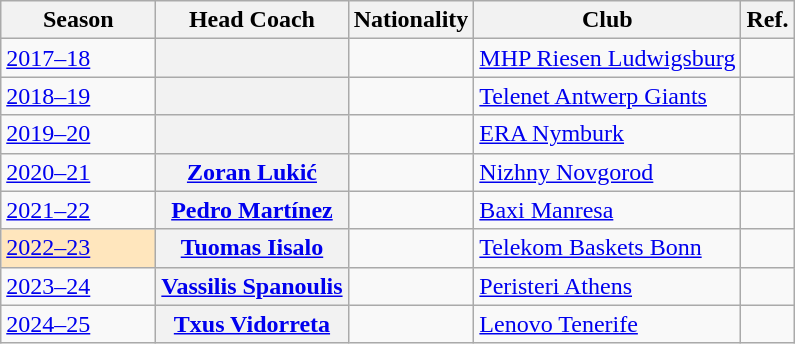<table class="wikitable sortable plainrowheaders">
<tr>
<th scope="col">Season</th>
<th scope="col">Head Coach</th>
<th scope="col">Nationality</th>
<th scope="col">Club</th>
<th scope="col">Ref.</th>
</tr>
<tr>
<td><a href='#'>2017–18</a></td>
<th scope="row"></th>
<td></td>
<td> <a href='#'>MHP Riesen Ludwigsburg</a></td>
<td></td>
</tr>
<tr>
<td><a href='#'>2018–19</a></td>
<th scope="row"></th>
<td></td>
<td> <a href='#'>Telenet Antwerp Giants</a></td>
<td></td>
</tr>
<tr>
<td><a href='#'>2019–20</a></td>
<th scope="row"></th>
<td></td>
<td> <a href='#'>ERA Nymburk</a></td>
<td></td>
</tr>
<tr>
<td><a href='#'>2020–21</a></td>
<th scope="row"><a href='#'>Zoran Lukić</a></th>
<td></td>
<td> <a href='#'>Nizhny Novgorod</a></td>
<td></td>
</tr>
<tr>
<td><a href='#'>2021–22</a></td>
<th scope="row"><a href='#'>Pedro Martínez</a></th>
<td></td>
<td> <a href='#'>Baxi Manresa</a></td>
<td></td>
</tr>
<tr>
<td style="background-color:#FFE6BD; border:1px solid #aaaaaa; width:6em"><a href='#'>2022–23</a></td>
<th scope="row"><a href='#'>Tuomas Iisalo</a></th>
<td></td>
<td> <a href='#'>Telekom Baskets Bonn</a></td>
<td></td>
</tr>
<tr>
<td><a href='#'>2023–24</a></td>
<th scope="row"><a href='#'>Vassilis Spanoulis</a></th>
<td></td>
<td> <a href='#'>Peristeri Athens</a></td>
<td></td>
</tr>
<tr>
<td><a href='#'>2024–25</a></td>
<th scope="row"><a href='#'>Txus Vidorreta</a></th>
<td></td>
<td> <a href='#'>Lenovo Tenerife</a></td>
<td></td>
</tr>
</table>
